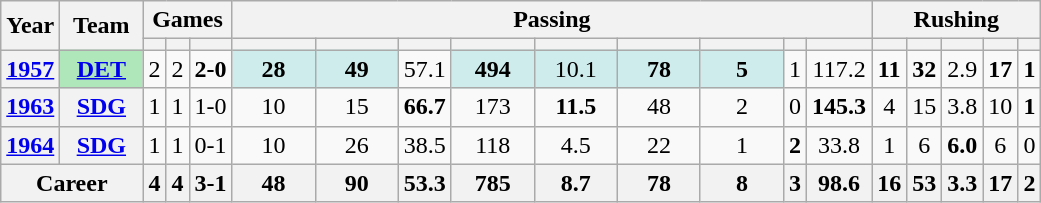<table class="wikitable" style="text-align:center;">
<tr>
<th rowspan="2">Year</th>
<th rowspan="2">Team</th>
<th colspan="3">Games</th>
<th colspan="9">Passing</th>
<th colspan="5">Rushing</th>
</tr>
<tr>
<th></th>
<th></th>
<th></th>
<th></th>
<th></th>
<th></th>
<th></th>
<th></th>
<th></th>
<th></th>
<th></th>
<th></th>
<th></th>
<th></th>
<th></th>
<th></th>
<th></th>
</tr>
<tr>
<th><a href='#'>1957</a></th>
<th style="background:#afe6ba; width:3em;"><a href='#'>DET</a></th>
<td>2</td>
<td>2</td>
<td><strong>2-0</strong></td>
<td style="background:#cfecec; width:3em;"><strong>28</strong></td>
<td style="background:#cfecec; width:3em;"><strong>49</strong></td>
<td>57.1</td>
<td style="background:#cfecec; width:3em;"><strong>494</strong></td>
<td style="background:#cfecec; width:3em;">10.1</td>
<td style="background:#cfecec; width:3em;"><strong>78</strong></td>
<td style="background:#cfecec; width:3em;"><strong>5</strong></td>
<td>1</td>
<td>117.2</td>
<td><strong>11</strong></td>
<td><strong>32</strong></td>
<td>2.9</td>
<td><strong>17</strong></td>
<td><strong>1</strong></td>
</tr>
<tr>
<th><a href='#'>1963</a></th>
<th><a href='#'>SDG</a></th>
<td>1</td>
<td>1</td>
<td>1-0</td>
<td>10</td>
<td>15</td>
<td><strong>66.7</strong></td>
<td>173</td>
<td><strong>11.5</strong></td>
<td>48</td>
<td>2</td>
<td>0</td>
<td><strong>145.3</strong></td>
<td>4</td>
<td>15</td>
<td>3.8</td>
<td>10</td>
<td><strong>1</strong></td>
</tr>
<tr>
<th><a href='#'>1964</a></th>
<th><a href='#'>SDG</a></th>
<td>1</td>
<td>1</td>
<td>0-1</td>
<td>10</td>
<td>26</td>
<td>38.5</td>
<td>118</td>
<td>4.5</td>
<td>22</td>
<td>1</td>
<td><strong>2</strong></td>
<td>33.8</td>
<td>1</td>
<td>6</td>
<td><strong>6.0</strong></td>
<td>6</td>
<td>0</td>
</tr>
<tr>
<th colspan="2">Career</th>
<th>4</th>
<th>4</th>
<th>3-1</th>
<th>48</th>
<th>90</th>
<th>53.3</th>
<th>785</th>
<th>8.7</th>
<th>78</th>
<th>8</th>
<th>3</th>
<th>98.6</th>
<th>16</th>
<th>53</th>
<th>3.3</th>
<th>17</th>
<th>2</th>
</tr>
</table>
